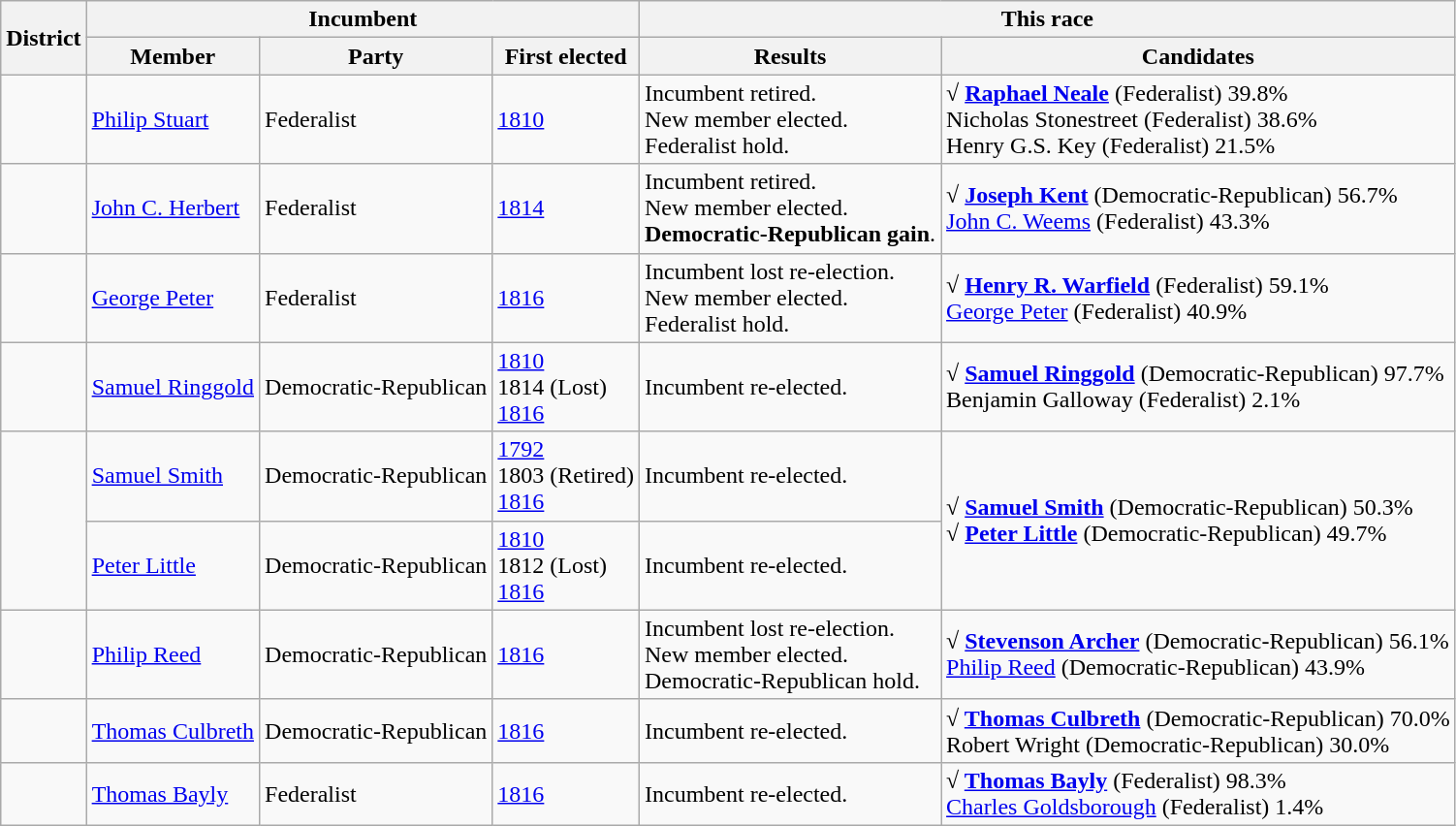<table class=wikitable>
<tr>
<th rowspan=2>District</th>
<th colspan=3>Incumbent</th>
<th colspan=2>This race</th>
</tr>
<tr>
<th>Member</th>
<th>Party</th>
<th>First elected</th>
<th>Results</th>
<th>Candidates</th>
</tr>
<tr>
<td></td>
<td><a href='#'>Philip Stuart</a></td>
<td>Federalist</td>
<td><a href='#'>1810</a></td>
<td>Incumbent retired.<br>New member elected.<br>Federalist hold.</td>
<td nowrap><strong>√ <a href='#'>Raphael Neale</a></strong> (Federalist) 39.8%<br>Nicholas Stonestreet (Federalist) 38.6%<br>Henry G.S. Key (Federalist) 21.5%</td>
</tr>
<tr>
<td></td>
<td><a href='#'>John C. Herbert</a></td>
<td>Federalist</td>
<td><a href='#'>1814</a></td>
<td>Incumbent retired.<br>New member elected.<br><strong>Democratic-Republican gain</strong>.</td>
<td nowrap><strong>√ <a href='#'>Joseph Kent</a></strong> (Democratic-Republican) 56.7%<br><a href='#'>John C. Weems</a> (Federalist) 43.3%</td>
</tr>
<tr>
<td></td>
<td><a href='#'>George Peter</a></td>
<td>Federalist</td>
<td><a href='#'>1816</a></td>
<td>Incumbent lost re-election.<br>New member elected.<br>Federalist hold.</td>
<td nowrap><strong>√ <a href='#'>Henry R. Warfield</a></strong> (Federalist) 59.1%<br><a href='#'>George Peter</a> (Federalist) 40.9%</td>
</tr>
<tr>
<td></td>
<td><a href='#'>Samuel Ringgold</a></td>
<td>Democratic-Republican</td>
<td><a href='#'>1810</a><br>1814 (Lost)<br><a href='#'>1816</a></td>
<td>Incumbent re-elected.</td>
<td nowrap><strong>√ <a href='#'>Samuel Ringgold</a></strong> (Democratic-Republican) 97.7%<br>Benjamin Galloway (Federalist) 2.1%</td>
</tr>
<tr>
<td rowspan=2><br></td>
<td><a href='#'>Samuel Smith</a></td>
<td>Democratic-Republican</td>
<td><a href='#'>1792</a><br>1803 (Retired)<br><a href='#'>1816</a></td>
<td>Incumbent re-elected.</td>
<td rowspan=2 nowrap><strong>√ <a href='#'>Samuel Smith</a></strong> (Democratic-Republican) 50.3%<br><strong>√ <a href='#'>Peter Little</a></strong> (Democratic-Republican) 49.7%</td>
</tr>
<tr>
<td><a href='#'>Peter Little</a></td>
<td>Democratic-Republican</td>
<td><a href='#'>1810</a><br>1812 (Lost)<br><a href='#'>1816</a></td>
<td>Incumbent re-elected.</td>
</tr>
<tr>
<td></td>
<td><a href='#'>Philip Reed</a></td>
<td>Democratic-Republican</td>
<td><a href='#'>1816</a></td>
<td>Incumbent lost re-election.<br>New member elected.<br>Democratic-Republican hold.</td>
<td nowrap><strong>√ <a href='#'>Stevenson Archer</a></strong> (Democratic-Republican) 56.1%<br><a href='#'>Philip Reed</a> (Democratic-Republican) 43.9%</td>
</tr>
<tr>
<td></td>
<td><a href='#'>Thomas Culbreth</a></td>
<td>Democratic-Republican</td>
<td><a href='#'>1816</a></td>
<td>Incumbent re-elected.</td>
<td nowrap><strong>√ <a href='#'>Thomas Culbreth</a></strong> (Democratic-Republican) 70.0%<br>Robert Wright (Democratic-Republican) 30.0%</td>
</tr>
<tr>
<td></td>
<td><a href='#'>Thomas Bayly</a></td>
<td>Federalist</td>
<td><a href='#'>1816</a></td>
<td>Incumbent re-elected.</td>
<td nowrap><strong>√ <a href='#'>Thomas Bayly</a></strong> (Federalist) 98.3%<br><a href='#'>Charles Goldsborough</a> (Federalist) 1.4%</td>
</tr>
</table>
